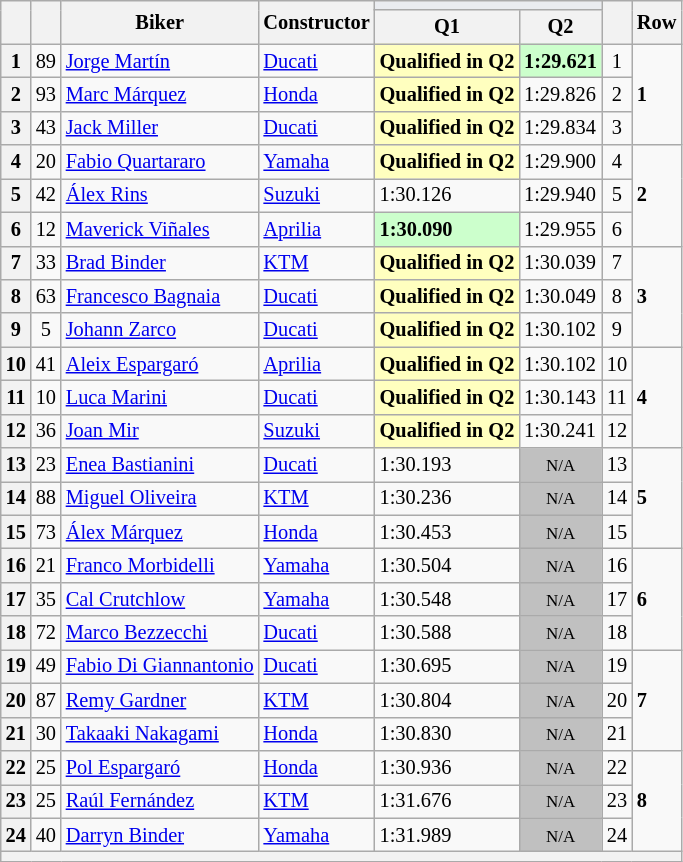<table class="wikitable sortable" style="font-size: 85%;">
<tr>
<th rowspan="2"></th>
<th rowspan="2"></th>
<th rowspan="2">Biker</th>
<th rowspan="2">Constructor</th>
<th colspan="2" style="background:#eaecf0; text-align:center;"></th>
<th rowspan="2"></th>
<th rowspan="2">Row</th>
</tr>
<tr>
<th scope="col">Q1</th>
<th scope="col">Q2</th>
</tr>
<tr>
<th scope="row">1</th>
<td align="center">89</td>
<td> <a href='#'>Jorge Martín</a></td>
<td><a href='#'>Ducati</a></td>
<td style="background:#ffffbf;"><strong>Qualified in Q2</strong></td>
<td style="background:#ccffcc;"><strong>1:29.621</strong></td>
<td align="center">1</td>
<td rowspan="3"><strong>1</strong></td>
</tr>
<tr>
<th scope="row">2</th>
<td align="center">93</td>
<td> <a href='#'>Marc Márquez</a></td>
<td><a href='#'>Honda</a></td>
<td style="background:#ffffbf;"><strong>Qualified in Q2</strong></td>
<td>1:29.826</td>
<td align="center">2</td>
</tr>
<tr>
<th scope="row">3</th>
<td align="center">43</td>
<td> <a href='#'>Jack Miller</a></td>
<td><a href='#'>Ducati</a></td>
<td style="background:#ffffbf;"><strong>Qualified in Q2</strong></td>
<td>1:29.834</td>
<td align="center">3</td>
</tr>
<tr>
<th scope="row">4</th>
<td align="center">20</td>
<td> <a href='#'>Fabio Quartararo</a></td>
<td><a href='#'>Yamaha</a></td>
<td style="background:#ffffbf;"><strong>Qualified in Q2</strong></td>
<td>1:29.900</td>
<td align="center">4</td>
<td rowspan="3"><strong>2</strong></td>
</tr>
<tr>
<th scope="row">5</th>
<td align="center">42</td>
<td> <a href='#'>Álex Rins</a></td>
<td><a href='#'>Suzuki</a></td>
<td>1:30.126</td>
<td>1:29.940</td>
<td align="center">5</td>
</tr>
<tr>
<th scope="row">6</th>
<td align="center">12</td>
<td> <a href='#'>Maverick Viñales</a></td>
<td><a href='#'>Aprilia</a></td>
<td style="background:#ccffcc;"><strong>1:30.090</strong></td>
<td>1:29.955</td>
<td align="center">6</td>
</tr>
<tr>
<th scope="row">7</th>
<td align="center">33</td>
<td> <a href='#'>Brad Binder</a></td>
<td><a href='#'>KTM</a></td>
<td style="background:#ffffbf;"><strong>Qualified in Q2</strong></td>
<td>1:30.039</td>
<td align="center">7</td>
<td rowspan="3"><strong>3</strong></td>
</tr>
<tr>
<th scope="row">8</th>
<td align="center">63</td>
<td> <a href='#'>Francesco Bagnaia</a></td>
<td><a href='#'>Ducati</a></td>
<td style="background:#ffffbf;"><strong>Qualified in Q2</strong></td>
<td>1:30.049</td>
<td align="center">8</td>
</tr>
<tr>
<th scope="row">9</th>
<td align="center">5</td>
<td> <a href='#'>Johann Zarco</a></td>
<td><a href='#'>Ducati</a></td>
<td style="background:#ffffbf;"><strong>Qualified in Q2</strong></td>
<td>1:30.102</td>
<td align="center">9</td>
</tr>
<tr>
<th scope="row">10</th>
<td align="center">41</td>
<td> <a href='#'>Aleix Espargaró</a></td>
<td><a href='#'>Aprilia</a></td>
<td style="background:#ffffbf;"><strong>Qualified in Q2</strong></td>
<td>1:30.102</td>
<td align="center">10</td>
<td rowspan="3"><strong>4</strong></td>
</tr>
<tr>
<th scope="row">11</th>
<td align="center">10</td>
<td> <a href='#'>Luca Marini</a></td>
<td><a href='#'>Ducati</a></td>
<td style="background:#ffffbf;"><strong>Qualified in Q2</strong></td>
<td>1:30.143</td>
<td align="center">11</td>
</tr>
<tr>
<th scope="row">12</th>
<td align="center">36</td>
<td> <a href='#'>Joan Mir</a></td>
<td><a href='#'>Suzuki</a></td>
<td style="background:#ffffbf;"><strong>Qualified in Q2</strong></td>
<td>1:30.241</td>
<td align="center">12</td>
</tr>
<tr>
<th scope="row">13</th>
<td align="center">23</td>
<td> <a href='#'>Enea Bastianini</a></td>
<td><a href='#'>Ducati</a></td>
<td>1:30.193</td>
<td style="background: silver" align="center" data-sort-value="19"><small>N/A</small></td>
<td align="center">13</td>
<td rowspan="3"><strong>5</strong></td>
</tr>
<tr>
<th scope="row">14</th>
<td align="center">88</td>
<td> <a href='#'>Miguel Oliveira</a></td>
<td><a href='#'>KTM</a></td>
<td>1:30.236</td>
<td style="background: silver" align="center" data-sort-value="19"><small>N/A</small></td>
<td align="center">14</td>
</tr>
<tr>
<th scope="row">15</th>
<td align="center">73</td>
<td> <a href='#'>Álex Márquez</a></td>
<td><a href='#'>Honda</a></td>
<td>1:30.453</td>
<td style="background: silver" align="center" data-sort-value="19"><small>N/A</small></td>
<td align="center">15</td>
</tr>
<tr>
<th scope="row">16</th>
<td align="center">21</td>
<td> <a href='#'>Franco Morbidelli</a></td>
<td><a href='#'>Yamaha</a></td>
<td>1:30.504</td>
<td style="background: silver" align="center" data-sort-value="19"><small>N/A</small></td>
<td align="center">16</td>
<td rowspan="3"><strong>6</strong></td>
</tr>
<tr>
<th scope="row">17</th>
<td align="center">35</td>
<td> <a href='#'>Cal Crutchlow</a></td>
<td><a href='#'>Yamaha</a></td>
<td>1:30.548</td>
<td style="background: silver" align="center" data-sort-value="19"><small>N/A</small></td>
<td align="center">17</td>
</tr>
<tr>
<th scope="row">18</th>
<td align="center">72</td>
<td> <a href='#'>Marco Bezzecchi</a></td>
<td><a href='#'>Ducati</a></td>
<td>1:30.588</td>
<td style="background: silver" align="center" data-sort-value="19"><small>N/A</small></td>
<td align="center">18</td>
</tr>
<tr>
<th scope="row">19</th>
<td align="center">49</td>
<td> <a href='#'>Fabio Di Giannantonio</a></td>
<td><a href='#'>Ducati</a></td>
<td>1:30.695</td>
<td style="background: silver" align="center" data-sort-value="19"><small>N/A</small></td>
<td align="center">19</td>
<td rowspan="3"><strong>7</strong></td>
</tr>
<tr>
<th scope="row">20</th>
<td align="center">87</td>
<td> <a href='#'>Remy Gardner</a></td>
<td><a href='#'>KTM</a></td>
<td>1:30.804</td>
<td style="background: silver" align="center" data-sort-value="20"><small>N/A</small></td>
<td align="center">20</td>
</tr>
<tr>
<th scope="row">21</th>
<td align="center">30</td>
<td> <a href='#'>Takaaki Nakagami</a></td>
<td><a href='#'>Honda</a></td>
<td>1:30.830</td>
<td style="background: silver" align="center" data-sort-value="21"><small>N/A</small></td>
<td align="center">21</td>
</tr>
<tr>
<th scope="row">22</th>
<td align="center">25</td>
<td> <a href='#'>Pol Espargaró</a></td>
<td><a href='#'>Honda</a></td>
<td>1:30.936</td>
<td style="background: silver" align="center" data-sort-value="22"><small>N/A</small></td>
<td align="center">22</td>
<td rowspan="3"><strong>8</strong></td>
</tr>
<tr>
<th scope="row">23</th>
<td align="center">25</td>
<td> <a href='#'>Raúl Fernández</a></td>
<td><a href='#'>KTM</a></td>
<td>1:31.676</td>
<td style="background: silver" align="center" data-sort-value="23"><small>N/A</small></td>
<td align="center">23</td>
</tr>
<tr>
<th scope="row">24</th>
<td align="center">40</td>
<td> <a href='#'>Darryn Binder</a></td>
<td><a href='#'>Yamaha</a></td>
<td>1:31.989</td>
<td style="background: silver" align="center" data-sort-value="25"><small>N/A</small></td>
<td align="center">24</td>
</tr>
<tr>
<th colspan="8"></th>
</tr>
</table>
